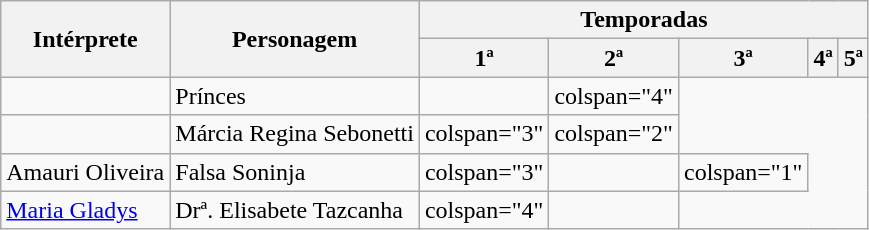<table class="wikitable">
<tr>
<th rowspan="2">Intérprete</th>
<th rowspan="2">Personagem</th>
<th colspan="5">Temporadas</th>
</tr>
<tr>
<th>1ª<br></th>
<th>2ª<br></th>
<th>3ª<br></th>
<th>4ª<br></th>
<th>5ª<br></th>
</tr>
<tr>
<td></td>
<td>Prínces</td>
<td></td>
<td>colspan="4" </td>
</tr>
<tr>
<td></td>
<td>Márcia Regina Sebonetti</td>
<td>colspan="3" </td>
<td>colspan="2" </td>
</tr>
<tr>
<td>Amauri Oliveira</td>
<td>Falsa Soninja</td>
<td>colspan="3" </td>
<td></td>
<td>colspan="1" </td>
</tr>
<tr>
<td><a href='#'>Maria Gladys</a></td>
<td>Drª. Elisabete Tazcanha</td>
<td>colspan="4" </td>
<td></td>
</tr>
</table>
